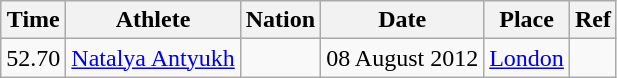<table class="wikitable">
<tr>
<th>Time</th>
<th>Athlete</th>
<th>Nation</th>
<th>Date</th>
<th>Place</th>
<th>Ref</th>
</tr>
<tr>
<td>52.70</td>
<td><a href='#'>Natalya Antyukh</a></td>
<td></td>
<td>08 August 2012</td>
<td><a href='#'>London</a></td>
<td></td>
</tr>
</table>
